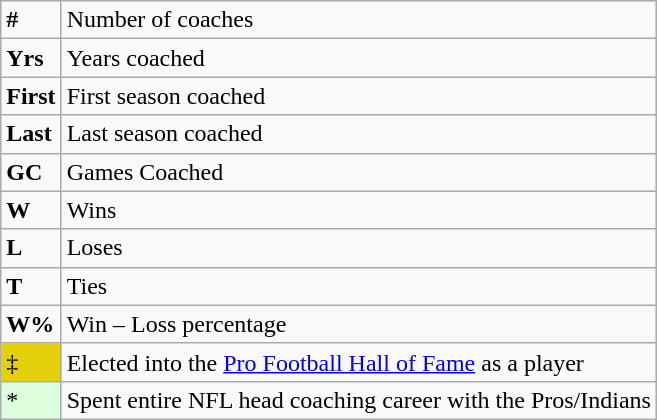<table class="wikitable">
<tr>
<td><strong>#</strong></td>
<td>Number of coaches</td>
</tr>
<tr>
<td><strong>Yrs</strong></td>
<td>Years coached</td>
</tr>
<tr>
<td><strong>First</strong></td>
<td>First season coached</td>
</tr>
<tr>
<td><strong>Last</strong></td>
<td>Last season coached</td>
</tr>
<tr>
<td><strong>GC</strong></td>
<td>Games Coached</td>
</tr>
<tr>
<td><strong>W</strong></td>
<td>Wins</td>
</tr>
<tr>
<td><strong>L</strong></td>
<td>Loses</td>
</tr>
<tr>
<td><strong>T</strong></td>
<td>Ties</td>
</tr>
<tr>
<td><strong>W%</strong></td>
<td>Win – Loss percentage<br></td>
</tr>
<tr>
<td style="background-color:#E4D00A">‡</td>
<td>Elected into the <a href='#'>Pro Football Hall of Fame</a> as a player</td>
</tr>
<tr>
<td style="background-color:#ddffdd">*</td>
<td>Spent entire NFL head coaching career with the Pros/Indians</td>
</tr>
</table>
